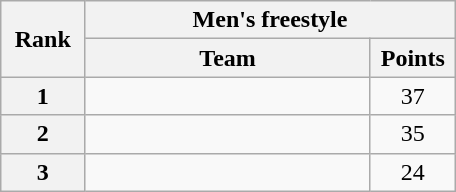<table class="wikitable" width=304 style="text-align:center;">
<tr>
<th width=50 rowspan="2">Rank</th>
<th colspan="2">Men's freestyle</th>
</tr>
<tr>
<th width=200>Team</th>
<th width=50>Points</th>
</tr>
<tr>
<th>1</th>
<td align=left></td>
<td>37</td>
</tr>
<tr>
<th>2</th>
<td align=left></td>
<td>35</td>
</tr>
<tr>
<th>3</th>
<td align=left></td>
<td>24</td>
</tr>
</table>
